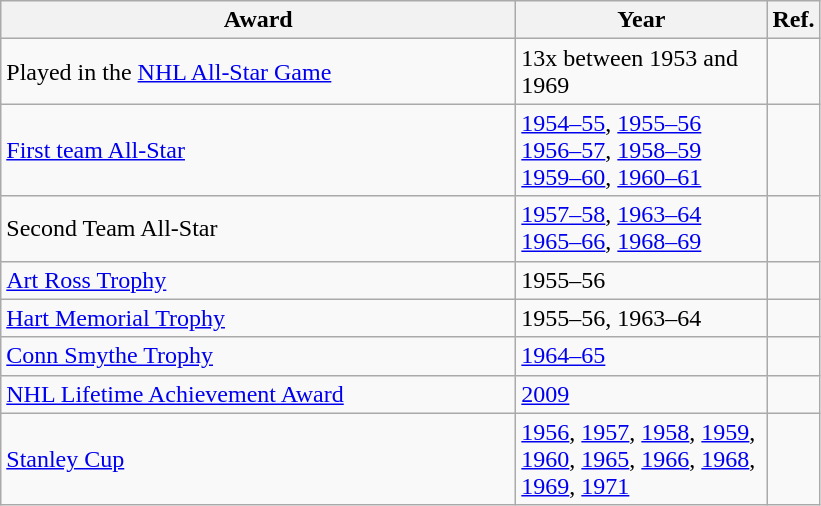<table class="wikitable">
<tr>
<th scope="col" style="width:21em">Award</th>
<th scope="col" style="width:10em">Year</th>
<th scope="col">Ref.</th>
</tr>
<tr>
<td>Played in the <a href='#'>NHL All-Star Game</a></td>
<td>13x between 1953 and 1969</td>
<td></td>
</tr>
<tr>
<td><a href='#'>First team All-Star</a></td>
<td><a href='#'>1954–55</a>, <a href='#'>1955–56</a><br><a href='#'>1956–57</a>, <a href='#'>1958–59</a><br><a href='#'>1959–60</a>, <a href='#'>1960–61</a></td>
<td></td>
</tr>
<tr>
<td>Second Team All-Star</td>
<td><a href='#'>1957–58</a>, <a href='#'>1963–64</a><br><a href='#'>1965–66</a>, <a href='#'>1968–69</a></td>
<td></td>
</tr>
<tr>
<td><a href='#'>Art Ross Trophy</a></td>
<td>1955–56</td>
<td></td>
</tr>
<tr>
<td><a href='#'>Hart Memorial Trophy</a></td>
<td>1955–56, 1963–64</td>
<td></td>
</tr>
<tr>
<td><a href='#'>Conn Smythe Trophy</a></td>
<td><a href='#'>1964–65</a></td>
<td></td>
</tr>
<tr>
<td><a href='#'>NHL Lifetime Achievement Award</a></td>
<td><a href='#'>2009</a></td>
<td></td>
</tr>
<tr>
<td><a href='#'>Stanley Cup</a></td>
<td><a href='#'>1956</a>, <a href='#'>1957</a>, <a href='#'>1958</a>, <a href='#'>1959</a>, <a href='#'>1960</a>, <a href='#'>1965</a>, <a href='#'>1966</a>, <a href='#'>1968</a>, <a href='#'>1969</a>, <a href='#'>1971</a></td>
<td></td>
</tr>
</table>
